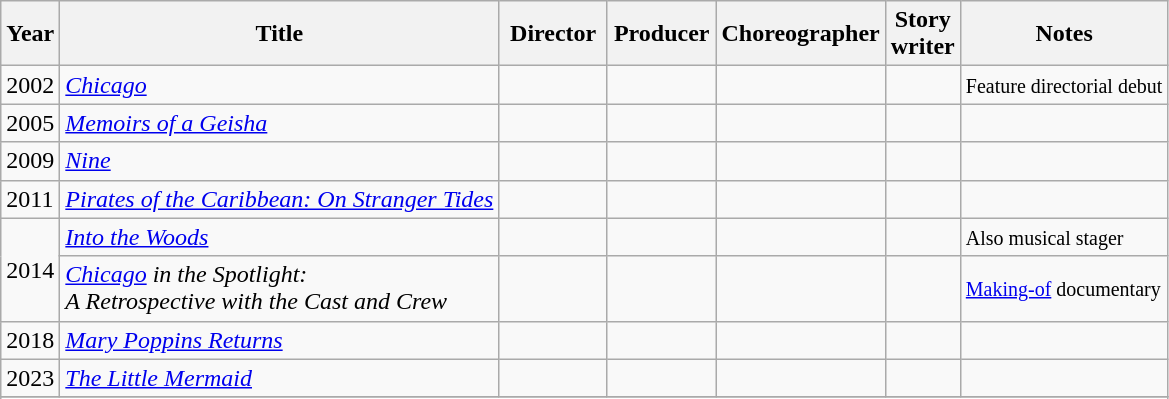<table class="wikitable">
<tr>
<th>Year</th>
<th>Title</th>
<th width="65">Director</th>
<th width="65">Producer</th>
<th>Choreographer</th>
<th>Story<br>writer</th>
<th>Notes</th>
</tr>
<tr>
<td>2002</td>
<td><em><a href='#'>Chicago</a></em></td>
<td></td>
<td></td>
<td></td>
<td></td>
<td><small>Feature directorial debut</small></td>
</tr>
<tr>
<td>2005</td>
<td><em><a href='#'>Memoirs of a Geisha</a></em></td>
<td></td>
<td></td>
<td></td>
<td></td>
<td></td>
</tr>
<tr>
<td>2009</td>
<td><em><a href='#'>Nine</a></em></td>
<td></td>
<td></td>
<td></td>
<td></td>
<td></td>
</tr>
<tr>
<td>2011</td>
<td><em><a href='#'>Pirates of the Caribbean: On Stranger Tides</a></em></td>
<td></td>
<td></td>
<td></td>
<td></td>
<td></td>
</tr>
<tr>
<td rowspan=2>2014</td>
<td><em><a href='#'>Into the Woods</a></em></td>
<td></td>
<td></td>
<td></td>
<td></td>
<td><small>Also musical stager</small></td>
</tr>
<tr>
<td><em><a href='#'>Chicago</a> in the Spotlight:<br>A Retrospective with the Cast and Crew</em></td>
<td></td>
<td></td>
<td></td>
<td></td>
<td><small><a href='#'>Making-of</a> documentary</small></td>
</tr>
<tr>
<td>2018</td>
<td><em><a href='#'>Mary Poppins Returns</a></em></td>
<td></td>
<td></td>
<td></td>
<td></td>
<td></td>
</tr>
<tr>
<td>2023</td>
<td><em><a href='#'>The Little Mermaid</a></em></td>
<td></td>
<td></td>
<td></td>
<td></td>
<td></td>
</tr>
<tr>
</tr>
<tr>
</tr>
</table>
